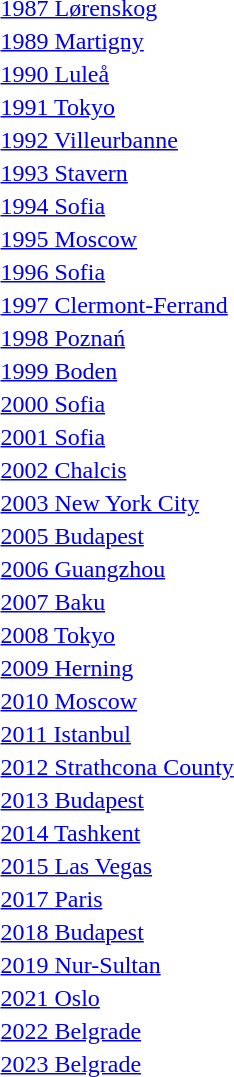<table>
<tr>
<td><a href='#'>1987 Lørenskog</a></td>
<td></td>
<td></td>
<td></td>
</tr>
<tr>
<td><a href='#'>1989 Martigny</a></td>
<td></td>
<td></td>
<td></td>
</tr>
<tr>
<td><a href='#'>1990 Luleå</a></td>
<td></td>
<td></td>
<td></td>
</tr>
<tr>
<td><a href='#'>1991 Tokyo</a></td>
<td></td>
<td></td>
<td></td>
</tr>
<tr>
<td><a href='#'>1992 Villeurbanne</a></td>
<td></td>
<td></td>
<td></td>
</tr>
<tr>
<td><a href='#'>1993 Stavern</a></td>
<td></td>
<td></td>
<td></td>
</tr>
<tr>
<td><a href='#'>1994 Sofia</a></td>
<td></td>
<td></td>
<td></td>
</tr>
<tr>
<td><a href='#'>1995 Moscow</a></td>
<td></td>
<td></td>
<td></td>
</tr>
<tr>
<td><a href='#'>1996 Sofia</a></td>
<td></td>
<td></td>
<td></td>
</tr>
<tr>
<td><a href='#'>1997 Clermont-Ferrand</a></td>
<td></td>
<td></td>
<td></td>
</tr>
<tr>
<td><a href='#'>1998 Poznań</a></td>
<td></td>
<td></td>
<td></td>
</tr>
<tr>
<td><a href='#'>1999 Boden</a></td>
<td></td>
<td></td>
<td></td>
</tr>
<tr>
<td><a href='#'>2000 Sofia</a></td>
<td></td>
<td></td>
<td></td>
</tr>
<tr>
<td><a href='#'>2001 Sofia</a></td>
<td></td>
<td></td>
<td></td>
</tr>
<tr>
<td><a href='#'>2002 Chalcis</a></td>
<td></td>
<td></td>
<td></td>
</tr>
<tr>
<td><a href='#'>2003 New York City</a></td>
<td></td>
<td></td>
<td></td>
</tr>
<tr>
<td rowspan=2><a href='#'>2005 Budapest</a></td>
<td rowspan=2></td>
<td rowspan=2></td>
<td></td>
</tr>
<tr>
<td></td>
</tr>
<tr>
<td rowspan=2><a href='#'>2006 Guangzhou</a></td>
<td rowspan=2></td>
<td rowspan=2></td>
<td></td>
</tr>
<tr>
<td></td>
</tr>
<tr>
<td rowspan=2><a href='#'>2007 Baku</a></td>
<td rowspan=2></td>
<td rowspan=2></td>
<td></td>
</tr>
<tr>
<td></td>
</tr>
<tr>
<td rowspan=2><a href='#'>2008 Tokyo</a></td>
<td rowspan=2></td>
<td rowspan=2></td>
<td></td>
</tr>
<tr>
<td></td>
</tr>
<tr>
<td rowspan=2><a href='#'>2009 Herning</a></td>
<td rowspan=2></td>
<td rowspan=2></td>
<td></td>
</tr>
<tr>
<td></td>
</tr>
<tr>
<td rowspan=2><a href='#'>2010 Moscow</a></td>
<td rowspan=2></td>
<td rowspan=2></td>
<td></td>
</tr>
<tr>
<td></td>
</tr>
<tr>
<td rowspan=2><a href='#'>2011 Istanbul</a></td>
<td rowspan=2></td>
<td rowspan=2></td>
<td></td>
</tr>
<tr>
<td></td>
</tr>
<tr>
<td rowspan=2><a href='#'>2012 Strathcona County</a></td>
<td rowspan=2></td>
<td rowspan=2></td>
<td></td>
</tr>
<tr>
<td></td>
</tr>
<tr>
<td rowspan=2><a href='#'>2013 Budapest</a></td>
<td rowspan=2></td>
<td rowspan=2></td>
<td></td>
</tr>
<tr>
<td></td>
</tr>
<tr>
<td rowspan=2><a href='#'>2014 Tashkent</a></td>
<td rowspan=2></td>
<td rowspan=2></td>
<td></td>
</tr>
<tr>
<td></td>
</tr>
<tr>
<td rowspan=2><a href='#'>2015 Las Vegas</a></td>
<td rowspan=2></td>
<td rowspan=2></td>
<td></td>
</tr>
<tr>
<td></td>
</tr>
<tr>
<td rowspan=2><a href='#'>2017 Paris</a></td>
<td rowspan=2></td>
<td rowspan=2></td>
<td></td>
</tr>
<tr>
<td></td>
</tr>
<tr>
<td rowspan=2><a href='#'>2018 Budapest</a></td>
<td rowspan=2></td>
<td rowspan=2></td>
<td></td>
</tr>
<tr>
<td></td>
</tr>
<tr>
<td rowspan=2><a href='#'>2019 Nur-Sultan</a></td>
<td rowspan=2></td>
<td rowspan=2></td>
<td></td>
</tr>
<tr>
<td></td>
</tr>
<tr>
<td rowspan=2><a href='#'>2021 Oslo</a></td>
<td rowspan=2></td>
<td rowspan=2></td>
<td></td>
</tr>
<tr>
<td></td>
</tr>
<tr>
<td rowspan=2><a href='#'>2022 Belgrade</a></td>
<td rowspan=2></td>
<td rowspan=2></td>
<td></td>
</tr>
<tr>
<td></td>
</tr>
<tr>
<td rowspan=2><a href='#'>2023 Belgrade</a></td>
<td rowspan=2></td>
<td rowspan=2></td>
<td></td>
</tr>
<tr>
<td></td>
</tr>
</table>
